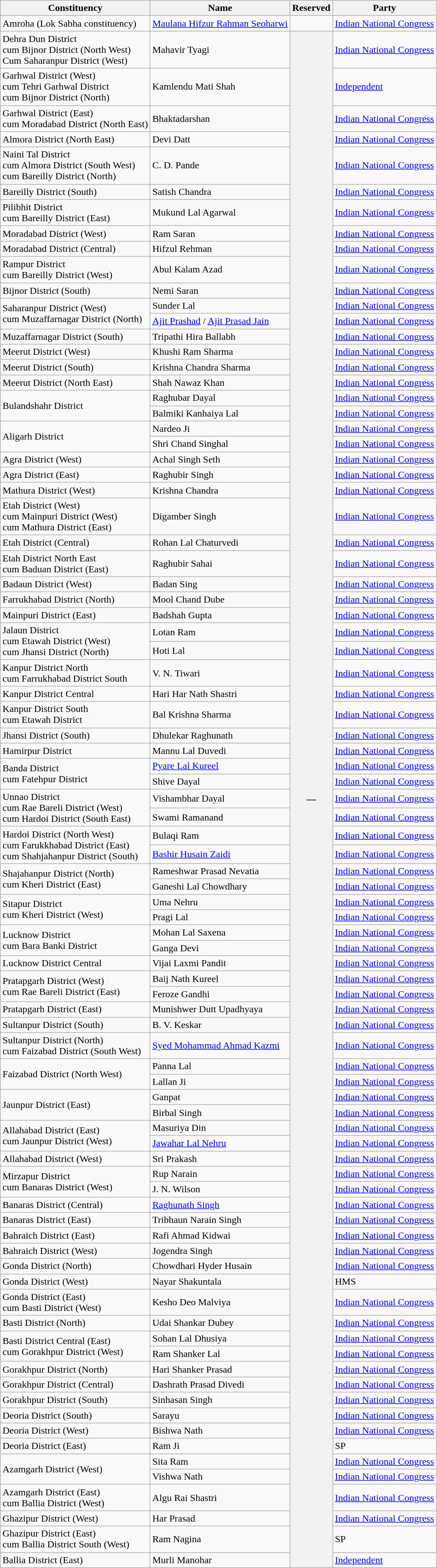<table class="wikitable sortable">
<tr>
<th scope="col">Constituency</th>
<th scope="col">Name</th>
<th scope="col">Reserved</th>
<th scope="col">Party</th>
</tr>
<tr>
<td>Amroha (Lok Sabha constituency)</td>
<td><a href='#'>Maulana Hifzur Rahman Seoharwi</a></td>
<td></td>
<td><a href='#'>Indian National Congress</a></td>
</tr>
<tr>
<td>Dehra Dun District <br>cum Bijnor District (North West) <br>Cum Saharanpur District (West)</td>
<td>Mahavir Tyagi</td>
<th rowspan=86>—</th>
<td><a href='#'>Indian National Congress</a></td>
</tr>
<tr>
<td>Garhwal District (West) <br>cum Tehri Garhwal District <br>cum Bijnor District (North)</td>
<td>Kamlendu Mati Shah</td>
<td><a href='#'>Independent</a></td>
</tr>
<tr>
<td>Garhwal District (East) <br>cum Moradabad District (North East)</td>
<td>Bhaktadarshan</td>
<td><a href='#'>Indian National Congress</a></td>
</tr>
<tr>
<td>Almora District (North East)</td>
<td>Devi Datt</td>
<td><a href='#'>Indian National Congress</a></td>
</tr>
<tr>
<td>Naini Tal District <br>cum Almora District (South West) <br>cum Bareilly District (North)</td>
<td>C. D. Pande</td>
<td><a href='#'>Indian National Congress</a></td>
</tr>
<tr>
<td>Bareilly District (South)</td>
<td>Satish Chandra</td>
<td><a href='#'>Indian National Congress</a></td>
</tr>
<tr>
<td>Pilibhit District <br>cum Bareilly District (East)</td>
<td>Mukund Lal Agarwal</td>
<td><a href='#'>Indian National Congress</a></td>
</tr>
<tr>
<td>Moradabad District (West)</td>
<td>Ram Saran</td>
<td><a href='#'>Indian National Congress</a></td>
</tr>
<tr>
<td>Moradabad District (Central)</td>
<td>Hifzul Rehman</td>
<td><a href='#'>Indian National Congress</a></td>
</tr>
<tr>
<td>Rampur District <br>cum Bareilly District (West)</td>
<td>Abul Kalam Azad</td>
<td><a href='#'>Indian National Congress</a></td>
</tr>
<tr>
<td>Bijnor District (South)</td>
<td>Nemi Saran</td>
<td><a href='#'>Indian National Congress</a></td>
</tr>
<tr>
<td rowspan=2>Saharanpur District (West) <br>cum Muzaffarnagar District (North)</td>
<td>Sunder Lal</td>
<td><a href='#'>Indian National Congress</a></td>
</tr>
<tr>
<td><a href='#'>Ajit Prashad</a> / <a href='#'>Ajit Prasad Jain</a></td>
<td><a href='#'>Indian National Congress</a></td>
</tr>
<tr>
<td>Muzaffarnagar District (South)</td>
<td>Tripathi Hira Ballabh</td>
<td><a href='#'>Indian National Congress</a></td>
</tr>
<tr>
<td>Meerut District (West)</td>
<td>Khushi Ram Sharma</td>
<td><a href='#'>Indian National Congress</a></td>
</tr>
<tr>
<td>Meerut District (South)</td>
<td>Krishna Chandra Sharma</td>
<td><a href='#'>Indian National Congress</a></td>
</tr>
<tr>
<td>Meerut District (North East)</td>
<td>Shah Nawaz Khan</td>
<td><a href='#'>Indian National Congress</a></td>
</tr>
<tr>
<td rowspan=2>Bulandshahr District</td>
<td>Raghubar Dayal</td>
<td><a href='#'>Indian National Congress</a></td>
</tr>
<tr>
<td>Balmiki Kanhaiya Lal</td>
<td><a href='#'>Indian National Congress</a></td>
</tr>
<tr>
<td rowspan=2>Aligarh District</td>
<td>Nardeo Ji</td>
<td><a href='#'>Indian National Congress</a></td>
</tr>
<tr>
<td>Shri Chand Singhal</td>
<td><a href='#'>Indian National Congress</a></td>
</tr>
<tr>
<td>Agra District (West)</td>
<td>Achal Singh Seth</td>
<td><a href='#'>Indian National Congress</a></td>
</tr>
<tr>
<td>Agra District (East)</td>
<td>Raghubir Singh</td>
<td><a href='#'>Indian National Congress</a></td>
</tr>
<tr>
<td>Mathura District (West)</td>
<td>Krishna Chandra</td>
<td><a href='#'>Indian National Congress</a></td>
</tr>
<tr>
<td>Etah District (West) <br>cum Mainpuri District (West) <br>cum Mathura District (East)</td>
<td>Digamber Singh</td>
<td><a href='#'>Indian National Congress</a></td>
</tr>
<tr>
<td>Etah District (Central)</td>
<td>Rohan Lal Chaturvedi</td>
<td><a href='#'>Indian National Congress</a></td>
</tr>
<tr>
<td>Etah District North East <br>cum Baduan District (East)</td>
<td>Raghubir Sahai</td>
<td><a href='#'>Indian National Congress</a></td>
</tr>
<tr>
<td>Badaun District (West)</td>
<td>Badan Sing</td>
<td><a href='#'>Indian National Congress</a></td>
</tr>
<tr>
<td>Farrukhabad District (North)</td>
<td>Mool Chand Dube</td>
<td><a href='#'>Indian National Congress</a></td>
</tr>
<tr>
<td>Mainpuri District (East)</td>
<td>Badshah Gupta</td>
<td><a href='#'>Indian National Congress</a></td>
</tr>
<tr>
<td rowspan=2>Jalaun District <br>cum Etawah District (West) <br>cum Jhansi District (North)</td>
<td>Lotan Ram</td>
<td><a href='#'>Indian National Congress</a></td>
</tr>
<tr>
<td>Hoti Lal</td>
<td><a href='#'>Indian National Congress</a></td>
</tr>
<tr>
<td>Kanpur District North <br>cum Farrukhabad District South</td>
<td>V. N. Tiwari</td>
<td><a href='#'>Indian National Congress</a></td>
</tr>
<tr>
<td>Kanpur District Central</td>
<td>Hari Har Nath Shastri</td>
<td><a href='#'>Indian National Congress</a></td>
</tr>
<tr>
<td>Kanpur District South <br>cum Etawah District</td>
<td>Bal Krishna Sharma</td>
<td><a href='#'>Indian National Congress</a></td>
</tr>
<tr>
<td>Jhansi District (South)</td>
<td>Dhulekar Raghunath</td>
<td><a href='#'>Indian National Congress</a></td>
</tr>
<tr>
<td>Hamirpur District</td>
<td>Mannu Lal Duvedi</td>
<td><a href='#'>Indian National Congress</a></td>
</tr>
<tr>
<td rowspan=2>Banda District <br>cum Fatehpur District</td>
<td><a href='#'>Pyare Lal Kureel</a></td>
<td><a href='#'>Indian National Congress</a></td>
</tr>
<tr>
<td>Shive Dayal</td>
<td><a href='#'>Indian National Congress</a></td>
</tr>
<tr>
<td rowspan=2>Unnao District <br>cum Rae Bareli District (West) <br>cum Hardoi District (South East)</td>
<td>Vishambhar Dayal</td>
<td><a href='#'>Indian National Congress</a></td>
</tr>
<tr>
<td>Swami Ramanand</td>
<td><a href='#'>Indian National Congress</a></td>
</tr>
<tr>
<td rowspan=2>Hardoi District (North West) <br>cum Farukkhabad District (East) <br>cum Shahjahanpur District (South)</td>
<td>Bulaqi Ram</td>
<td><a href='#'>Indian National Congress</a></td>
</tr>
<tr>
<td><a href='#'>Bashir Husain Zaidi</a></td>
<td><a href='#'>Indian National Congress</a></td>
</tr>
<tr>
<td rowspan=2>Shajahanpur District (North) <br>cum Kheri District (East)</td>
<td>Rameshwar Prasad Nevatia</td>
<td><a href='#'>Indian National Congress</a></td>
</tr>
<tr>
<td>Ganeshi Lal Chowdhary</td>
<td><a href='#'>Indian National Congress</a></td>
</tr>
<tr>
<td rowspan=2>Sitapur District <br>cum Kheri District (West)</td>
<td>Uma Nehru</td>
<td><a href='#'>Indian National Congress</a></td>
</tr>
<tr>
<td>Pragi Lal</td>
<td><a href='#'>Indian National Congress</a></td>
</tr>
<tr>
<td rowspan=2>Lucknow District <br>cum Bara Banki District</td>
<td>Mohan Lal Saxena</td>
<td><a href='#'>Indian National Congress</a></td>
</tr>
<tr>
<td>Ganga Devi</td>
<td><a href='#'>Indian National Congress</a></td>
</tr>
<tr>
<td>Lucknow District Central</td>
<td>Vijai Laxmi Pandit</td>
<td><a href='#'>Indian National Congress</a></td>
</tr>
<tr>
<td rowspan=2>Pratapgarh District (West) <br>cum Rae Bareli District (East)</td>
<td>Baij Nath Kureel</td>
<td><a href='#'>Indian National Congress</a></td>
</tr>
<tr>
<td>Feroze Gandhi</td>
<td><a href='#'>Indian National Congress</a></td>
</tr>
<tr>
<td>Pratapgarh District (East)</td>
<td>Munishwer Dutt Upadhyaya</td>
<td><a href='#'>Indian National Congress</a></td>
</tr>
<tr>
<td>Sultanpur District (South)</td>
<td>B. V. Keskar</td>
<td><a href='#'>Indian National Congress</a></td>
</tr>
<tr>
<td>Sultanpur District (North) <br>cum Faizabad District (South West)</td>
<td><a href='#'>Syed Mohammad Ahmad Kazmi</a></td>
<td><a href='#'>Indian National Congress</a></td>
</tr>
<tr>
<td rowspan=2>Faizabad District (North West)</td>
<td>Panna Lal</td>
<td><a href='#'>Indian National Congress</a></td>
</tr>
<tr>
<td>Lallan Ji</td>
<td><a href='#'>Indian National Congress</a></td>
</tr>
<tr>
<td rowspan=2>Jaunpur District (East)</td>
<td>Ganpat</td>
<td><a href='#'>Indian National Congress</a></td>
</tr>
<tr>
<td>Birbal Singh</td>
<td><a href='#'>Indian National Congress</a></td>
</tr>
<tr>
<td rowspan=2>Allahabad District (East) <br>cum Jaunpur District (West)</td>
<td>Masuriya Din</td>
<td><a href='#'>Indian National Congress</a></td>
</tr>
<tr>
<td><a href='#'>Jawahar Lal Nehru</a></td>
<td><a href='#'>Indian National Congress</a></td>
</tr>
<tr>
<td>Allahabad District (West)</td>
<td>Sri Prakash</td>
<td><a href='#'>Indian National Congress</a></td>
</tr>
<tr>
<td rowspan=2>Mirzapur District <br>cum Banaras District (West)</td>
<td>Rup Narain</td>
<td><a href='#'>Indian National Congress</a></td>
</tr>
<tr>
<td>J. N. Wilson</td>
<td><a href='#'>Indian National Congress</a></td>
</tr>
<tr>
<td>Banaras District (Central)</td>
<td><a href='#'>Raghunath Singh</a></td>
<td><a href='#'>Indian National Congress</a></td>
</tr>
<tr>
<td>Banaras District (East)</td>
<td>Tribhaun Narain Singh</td>
<td><a href='#'>Indian National Congress</a></td>
</tr>
<tr>
<td>Bahraich District (East)</td>
<td>Rafi Ahmad Kidwai</td>
<td><a href='#'>Indian National Congress</a></td>
</tr>
<tr>
<td>Bahraich District (West)</td>
<td>Jogendra Singh</td>
<td><a href='#'>Indian National Congress</a></td>
</tr>
<tr>
<td>Gonda District (North)</td>
<td>Chowdhari Hyder Husain</td>
<td><a href='#'>Indian National Congress</a></td>
</tr>
<tr>
<td>Gonda District (West)</td>
<td>Nayar Shakuntala</td>
<td>HMS</td>
</tr>
<tr>
<td>Gonda District (East) <br>cum Basti District (West)</td>
<td>Kesho Deo Malviya</td>
<td><a href='#'>Indian National Congress</a></td>
</tr>
<tr>
<td>Basti District (North)</td>
<td>Udai Shankar Dubey</td>
<td><a href='#'>Indian National Congress</a></td>
</tr>
<tr>
<td rowspan=2>Basti District Central (East) <br>cum Gorakhpur District (West)</td>
<td>Sohan Lal Dhusiya</td>
<td><a href='#'>Indian National Congress</a></td>
</tr>
<tr>
<td>Ram Shanker Lal</td>
<td><a href='#'>Indian National Congress</a></td>
</tr>
<tr>
<td>Gorakhpur District (North)</td>
<td>Hari Shanker Prasad</td>
<td><a href='#'>Indian National Congress</a></td>
</tr>
<tr>
<td>Gorakhpur District (Central)</td>
<td>Dashrath Prasad Divedi</td>
<td><a href='#'>Indian National Congress</a></td>
</tr>
<tr>
<td>Gorakhpur District (South)</td>
<td>Sinhasan Singh</td>
<td><a href='#'>Indian National Congress</a></td>
</tr>
<tr>
<td>Deoria District (South)</td>
<td>Sarayu</td>
<td><a href='#'>Indian National Congress</a></td>
</tr>
<tr>
<td>Deoria District (West)</td>
<td>Bishwa Nath</td>
<td><a href='#'>Indian National Congress</a></td>
</tr>
<tr>
<td>Deoria District (East)</td>
<td>Ram Ji</td>
<td>SP</td>
</tr>
<tr>
<td rowspan=2>Azamgarh District (West)</td>
<td>Sita Ram</td>
<td><a href='#'>Indian National Congress</a></td>
</tr>
<tr>
<td>Vishwa Nath</td>
<td><a href='#'>Indian National Congress</a></td>
</tr>
<tr>
<td>Azamgarh District (East) <br>cum Ballia District (West)</td>
<td>Algu Rai Shastri</td>
<td><a href='#'>Indian National Congress</a></td>
</tr>
<tr>
<td>Ghazipur District (West)</td>
<td>Har Prasad</td>
<td><a href='#'>Indian National Congress</a></td>
</tr>
<tr>
<td>Ghazipur District (East) <br>cum Ballia District South (West)</td>
<td>Ram Nagina</td>
<td>SP</td>
</tr>
<tr>
<td>Ballia District (East)</td>
<td>Murli Manohar</td>
<td><a href='#'>Independent</a></td>
</tr>
</table>
